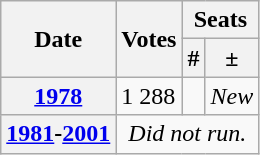<table class="wikitable">
<tr>
<th rowspan="2">Date</th>
<th rowspan="2">Votes</th>
<th colspan="2">Seats</th>
</tr>
<tr>
<th>#</th>
<th>±</th>
</tr>
<tr>
<th><a href='#'>1978</a></th>
<td>1 288</td>
<td></td>
<td><em>New</em></td>
</tr>
<tr>
<th><a href='#'>1981</a>-<a href='#'>2001</a></th>
<td colspan="5" style="text-align:center;"><em>Did not run.</em></td>
</tr>
</table>
